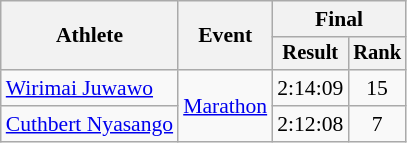<table class="wikitable" style="font-size:90%">
<tr>
<th rowspan="2">Athlete</th>
<th rowspan="2">Event</th>
<th colspan="2">Final</th>
</tr>
<tr style="font-size:95%">
<th>Result</th>
<th>Rank</th>
</tr>
<tr align=center>
<td align=left><a href='#'>Wirimai Juwawo</a></td>
<td align=left rowspan=2><a href='#'>Marathon</a></td>
<td>2:14:09</td>
<td>15</td>
</tr>
<tr align=center>
<td align=left><a href='#'>Cuthbert Nyasango</a></td>
<td>2:12:08</td>
<td>7</td>
</tr>
</table>
